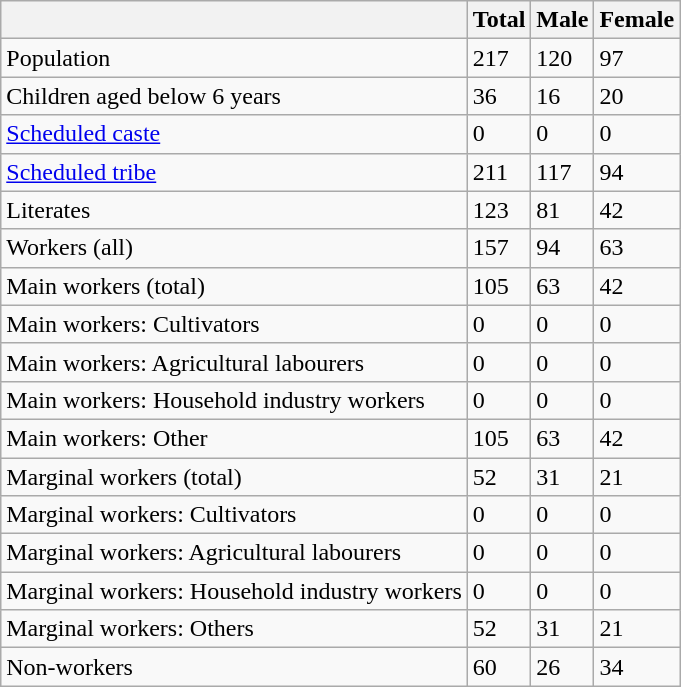<table class="wikitable sortable">
<tr>
<th></th>
<th>Total</th>
<th>Male</th>
<th>Female</th>
</tr>
<tr>
<td>Population</td>
<td>217</td>
<td>120</td>
<td>97</td>
</tr>
<tr>
<td>Children aged below 6 years</td>
<td>36</td>
<td>16</td>
<td>20</td>
</tr>
<tr>
<td><a href='#'>Scheduled caste</a></td>
<td>0</td>
<td>0</td>
<td>0</td>
</tr>
<tr>
<td><a href='#'>Scheduled tribe</a></td>
<td>211</td>
<td>117</td>
<td>94</td>
</tr>
<tr>
<td>Literates</td>
<td>123</td>
<td>81</td>
<td>42</td>
</tr>
<tr>
<td>Workers (all)</td>
<td>157</td>
<td>94</td>
<td>63</td>
</tr>
<tr>
<td>Main workers (total)</td>
<td>105</td>
<td>63</td>
<td>42</td>
</tr>
<tr>
<td>Main workers: Cultivators</td>
<td>0</td>
<td>0</td>
<td>0</td>
</tr>
<tr>
<td>Main workers: Agricultural labourers</td>
<td>0</td>
<td>0</td>
<td>0</td>
</tr>
<tr>
<td>Main workers: Household industry workers</td>
<td>0</td>
<td>0</td>
<td>0</td>
</tr>
<tr>
<td>Main workers: Other</td>
<td>105</td>
<td>63</td>
<td>42</td>
</tr>
<tr>
<td>Marginal workers (total)</td>
<td>52</td>
<td>31</td>
<td>21</td>
</tr>
<tr>
<td>Marginal workers: Cultivators</td>
<td>0</td>
<td>0</td>
<td>0</td>
</tr>
<tr>
<td>Marginal workers: Agricultural labourers</td>
<td>0</td>
<td>0</td>
<td>0</td>
</tr>
<tr>
<td>Marginal workers: Household industry workers</td>
<td>0</td>
<td>0</td>
<td>0</td>
</tr>
<tr>
<td>Marginal workers: Others</td>
<td>52</td>
<td>31</td>
<td>21</td>
</tr>
<tr>
<td>Non-workers</td>
<td>60</td>
<td>26</td>
<td>34</td>
</tr>
</table>
